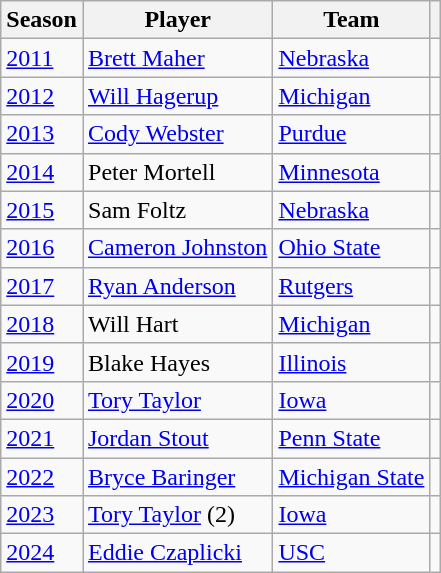<table class="wikitable sortable">
<tr>
<th>Season</th>
<th>Player</th>
<th>Team</th>
<th></th>
</tr>
<tr>
<td><a href='#'>2011</a></td>
<td><a href='#'>Brett Maher</a></td>
<td><a href='#'>Nebraska</a></td>
<td></td>
</tr>
<tr>
<td><a href='#'>2012</a></td>
<td><a href='#'>Will Hagerup</a></td>
<td><a href='#'>Michigan</a></td>
<td></td>
</tr>
<tr>
<td><a href='#'>2013</a></td>
<td><a href='#'>Cody Webster</a></td>
<td><a href='#'>Purdue</a></td>
<td></td>
</tr>
<tr>
<td><a href='#'>2014</a></td>
<td>Peter Mortell</td>
<td><a href='#'>Minnesota</a></td>
<td></td>
</tr>
<tr>
<td><a href='#'>2015</a></td>
<td>Sam Foltz</td>
<td><a href='#'>Nebraska</a></td>
<td></td>
</tr>
<tr>
<td><a href='#'>2016</a></td>
<td><a href='#'>Cameron Johnston</a></td>
<td><a href='#'>Ohio State</a></td>
<td></td>
</tr>
<tr>
<td><a href='#'>2017</a></td>
<td><a href='#'>Ryan Anderson</a></td>
<td><a href='#'>Rutgers</a></td>
<td></td>
</tr>
<tr>
<td><a href='#'>2018</a></td>
<td>Will Hart</td>
<td><a href='#'>Michigan</a></td>
<td></td>
</tr>
<tr>
<td><a href='#'>2019</a></td>
<td>Blake Hayes</td>
<td><a href='#'>Illinois</a></td>
<td></td>
</tr>
<tr>
<td><a href='#'>2020</a></td>
<td><a href='#'>Tory Taylor</a></td>
<td><a href='#'>Iowa</a></td>
<td></td>
</tr>
<tr>
<td><a href='#'>2021</a></td>
<td><a href='#'>Jordan Stout</a></td>
<td><a href='#'>Penn State</a></td>
<td></td>
</tr>
<tr>
<td><a href='#'>2022</a></td>
<td><a href='#'>Bryce Baringer</a></td>
<td><a href='#'>Michigan State</a></td>
<td></td>
</tr>
<tr>
<td><a href='#'>2023</a></td>
<td><a href='#'>Tory Taylor</a> (2)</td>
<td><a href='#'>Iowa</a></td>
<td></td>
</tr>
<tr>
<td><a href='#'>2024</a></td>
<td><a href='#'>Eddie Czaplicki</a></td>
<td><a href='#'>USC</a></td>
<td></td>
</tr>
</table>
